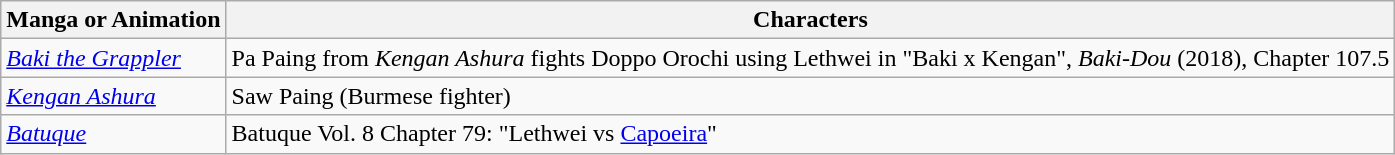<table class="wikitable sortable">
<tr>
<th>Manga or Animation</th>
<th>Characters</th>
</tr>
<tr>
<td><em><a href='#'>Baki the Grappler</a></em></td>
<td>Pa Paing from <em>Kengan Ashura</em> fights Doppo Orochi using Lethwei in "Baki x Kengan", <em>Baki-Dou</em> (2018), Chapter 107.5</td>
</tr>
<tr>
<td><em><a href='#'>Kengan Ashura</a></em></td>
<td>Saw Paing (Burmese fighter)</td>
</tr>
<tr>
<td><em><a href='#'>Batuque</a></em></td>
<td>Batuque Vol. 8 Chapter 79: "Lethwei vs <a href='#'>Capoeira</a>"</td>
</tr>
</table>
